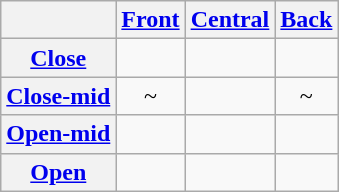<table class="wikitable" style=text-align:center>
<tr>
<th></th>
<th><a href='#'>Front</a></th>
<th><a href='#'>Central</a></th>
<th><a href='#'>Back</a></th>
</tr>
<tr>
<th><a href='#'>Close</a></th>
<td></td>
<td></td>
<td></td>
</tr>
<tr>
<th><a href='#'>Close-mid</a></th>
<td> ~ </td>
<td></td>
<td> ~ </td>
</tr>
<tr>
<th><a href='#'>Open-mid</a></th>
<td></td>
<td></td>
<td></td>
</tr>
<tr>
<th><a href='#'>Open</a></th>
<td></td>
<td></td>
<td></td>
</tr>
</table>
